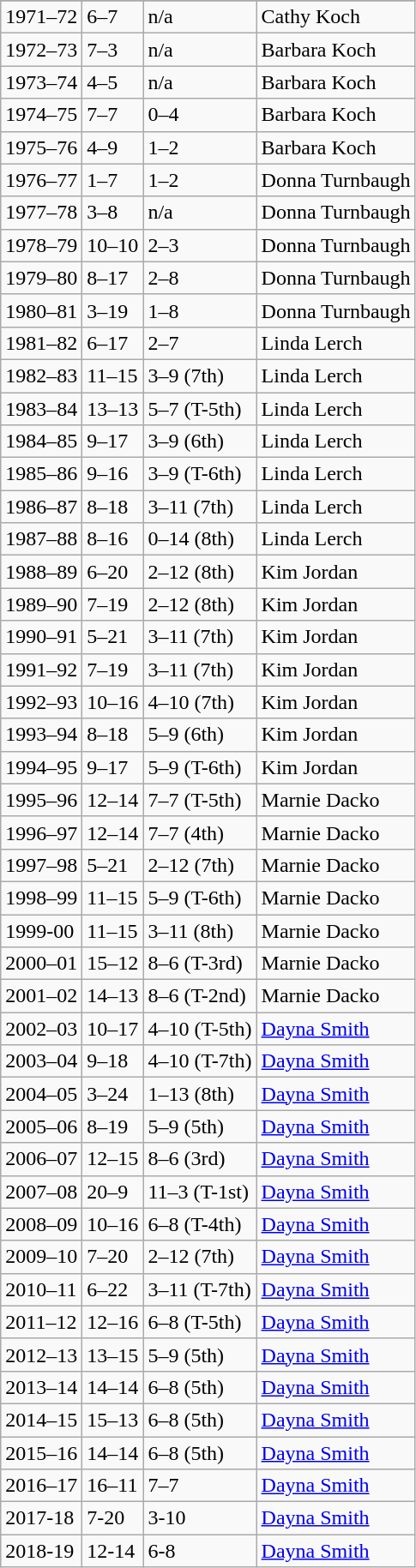<table class="wikitable">
<tr align="center">
</tr>
<tr>
<td style="text-align:left">1971–72</td>
<td>6–7</td>
<td>n/a</td>
<td>Cathy Koch</td>
</tr>
<tr>
<td style="text-align:left">1972–73</td>
<td>7–3</td>
<td>n/a</td>
<td>Barbara Koch</td>
</tr>
<tr>
<td style="text-align:left">1973–74</td>
<td>4–5</td>
<td>n/a</td>
<td>Barbara Koch</td>
</tr>
<tr>
<td style="text-align:left">1974–75</td>
<td>7–7</td>
<td>0–4</td>
<td>Barbara Koch</td>
</tr>
<tr>
<td style="text-align:left">1975–76</td>
<td>4–9</td>
<td>1–2</td>
<td>Barbara Koch</td>
</tr>
<tr>
<td style="text-align:left">1976–77</td>
<td>1–7</td>
<td>1–2</td>
<td>Donna Turnbaugh</td>
</tr>
<tr>
<td style="text-align:left">1977–78</td>
<td>3–8</td>
<td>n/a</td>
<td>Donna Turnbaugh</td>
</tr>
<tr>
<td style="text-align:left">1978–79</td>
<td>10–10</td>
<td>2–3</td>
<td>Donna Turnbaugh</td>
</tr>
<tr>
<td style="text-align:left">1979–80</td>
<td>8–17</td>
<td>2–8</td>
<td>Donna Turnbaugh</td>
</tr>
<tr>
<td style="text-align:left">1980–81</td>
<td>3–19</td>
<td>1–8</td>
<td>Donna Turnbaugh</td>
</tr>
<tr>
<td style="text-align:left">1981–82</td>
<td>6–17</td>
<td>2–7</td>
<td>Linda Lerch</td>
</tr>
<tr>
<td style="text-align:left">1982–83</td>
<td>11–15</td>
<td>3–9 (7th)</td>
<td>Linda Lerch</td>
</tr>
<tr>
<td style="text-align:left">1983–84</td>
<td>13–13</td>
<td>5–7 (T-5th)</td>
<td>Linda Lerch</td>
</tr>
<tr>
<td style="text-align:left">1984–85</td>
<td>9–17</td>
<td>3–9 (6th)</td>
<td>Linda Lerch</td>
</tr>
<tr>
<td style="text-align:left">1985–86</td>
<td>9–16</td>
<td>3–9 (T-6th)</td>
<td>Linda Lerch</td>
</tr>
<tr>
<td style="text-align:left">1986–87</td>
<td>8–18</td>
<td>3–11 (7th)</td>
<td>Linda Lerch</td>
</tr>
<tr>
<td style="text-align:left">1987–88</td>
<td>8–16</td>
<td>0–14 (8th)</td>
<td>Linda Lerch</td>
</tr>
<tr>
<td style="text-align:left">1988–89</td>
<td>6–20</td>
<td>2–12 (8th)</td>
<td>Kim Jordan</td>
</tr>
<tr>
<td style="text-align:left">1989–90</td>
<td>7–19</td>
<td>2–12 (8th)</td>
<td>Kim Jordan</td>
</tr>
<tr>
<td style="text-align:left">1990–91</td>
<td>5–21</td>
<td>3–11 (7th)</td>
<td>Kim Jordan</td>
</tr>
<tr>
<td style="text-align:left">1991–92</td>
<td>7–19</td>
<td>3–11 (7th)</td>
<td>Kim Jordan</td>
</tr>
<tr>
<td style="text-align:left">1992–93</td>
<td>10–16</td>
<td>4–10 (7th)</td>
<td>Kim Jordan</td>
</tr>
<tr>
<td style="text-align:left">1993–94</td>
<td>8–18</td>
<td>5–9 (6th)</td>
<td>Kim Jordan</td>
</tr>
<tr>
<td style="text-align:left">1994–95</td>
<td>9–17</td>
<td>5–9 (T-6th)</td>
<td>Kim Jordan</td>
</tr>
<tr>
<td style="text-align:left">1995–96</td>
<td>12–14</td>
<td>7–7 (T-5th)</td>
<td>Marnie Dacko</td>
</tr>
<tr>
<td style="text-align:left">1996–97</td>
<td>12–14</td>
<td>7–7 (4th)</td>
<td>Marnie Dacko</td>
</tr>
<tr>
<td style="text-align:left">1997–98</td>
<td>5–21</td>
<td>2–12 (7th)</td>
<td>Marnie Dacko</td>
</tr>
<tr>
<td style="text-align:left">1998–99</td>
<td>11–15</td>
<td>5–9 (T-6th)</td>
<td>Marnie Dacko</td>
</tr>
<tr>
<td style="text-align:left">1999-00</td>
<td>11–15</td>
<td>3–11 (8th)</td>
<td>Marnie Dacko</td>
</tr>
<tr>
<td style="text-align:left">2000–01</td>
<td>15–12</td>
<td>8–6 (T-3rd)</td>
<td>Marnie Dacko</td>
</tr>
<tr>
<td style="text-align:left">2001–02</td>
<td>14–13</td>
<td>8–6 (T-2nd)</td>
<td>Marnie Dacko</td>
</tr>
<tr>
<td style="text-align:left">2002–03</td>
<td>10–17</td>
<td>4–10 (T-5th)</td>
<td><a href='#'>Dayna Smith</a></td>
</tr>
<tr>
<td style="text-align:left">2003–04</td>
<td>9–18</td>
<td>4–10 (T-7th)</td>
<td><a href='#'>Dayna Smith</a></td>
</tr>
<tr>
<td style="text-align:left">2004–05</td>
<td>3–24</td>
<td>1–13 (8th)</td>
<td><a href='#'>Dayna Smith</a></td>
</tr>
<tr>
<td style="text-align:left">2005–06</td>
<td>8–19</td>
<td>5–9 (5th)</td>
<td><a href='#'>Dayna Smith</a></td>
</tr>
<tr>
<td style="text-align:left">2006–07</td>
<td>12–15</td>
<td>8–6 (3rd)</td>
<td><a href='#'>Dayna Smith</a></td>
</tr>
<tr>
<td style="text-align:left">2007–08</td>
<td>20–9</td>
<td>11–3 (T-1st)</td>
<td><a href='#'>Dayna Smith</a></td>
</tr>
<tr>
<td style="text-align:left">2008–09</td>
<td>10–16</td>
<td>6–8 (T-4th)</td>
<td><a href='#'>Dayna Smith</a></td>
</tr>
<tr>
<td style="text-align:left">2009–10</td>
<td>7–20</td>
<td>2–12 (7th)</td>
<td><a href='#'>Dayna Smith</a></td>
</tr>
<tr>
<td style="text-align:left">2010–11</td>
<td>6–22</td>
<td>3–11 (T-7th)</td>
<td><a href='#'>Dayna Smith</a></td>
</tr>
<tr>
<td style="text-align:left">2011–12</td>
<td>12–16</td>
<td>6–8 (T-5th)</td>
<td><a href='#'>Dayna Smith</a></td>
</tr>
<tr>
<td style="text-align:left">2012–13</td>
<td>13–15</td>
<td>5–9 (5th)</td>
<td><a href='#'>Dayna Smith</a></td>
</tr>
<tr>
<td style="text-align:left">2013–14</td>
<td>14–14</td>
<td>6–8 (5th)</td>
<td><a href='#'>Dayna Smith</a></td>
</tr>
<tr>
<td style="text-align:left">2014–15</td>
<td>15–13</td>
<td>6–8 (5th)</td>
<td><a href='#'>Dayna Smith</a></td>
</tr>
<tr>
<td style="text-align:left">2015–16</td>
<td>14–14</td>
<td>6–8 (5th)</td>
<td><a href='#'>Dayna Smith</a></td>
</tr>
<tr>
<td style="text-align:left">2016–17</td>
<td>16–11</td>
<td>7–7</td>
<td><a href='#'>Dayna Smith</a></td>
</tr>
<tr>
<td style="text-align:left">2017-18</td>
<td>7-20</td>
<td>3-10</td>
<td><a href='#'>Dayna Smith</a></td>
</tr>
<tr>
<td style="text-align:left">2018-19</td>
<td>12-14</td>
<td>6-8</td>
<td><a href='#'>Dayna Smith</a></td>
</tr>
</table>
